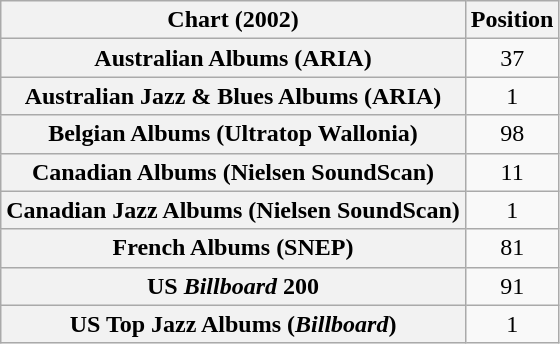<table class="wikitable sortable plainrowheaders" style="text-align:center">
<tr>
<th scope="col">Chart (2002)</th>
<th scope="col">Position</th>
</tr>
<tr>
<th scope="row">Australian Albums (ARIA)</th>
<td>37</td>
</tr>
<tr>
<th scope="row">Australian Jazz & Blues Albums (ARIA)</th>
<td>1</td>
</tr>
<tr>
<th scope="row">Belgian Albums (Ultratop Wallonia)</th>
<td>98</td>
</tr>
<tr>
<th scope="row">Canadian Albums (Nielsen SoundScan)</th>
<td>11</td>
</tr>
<tr>
<th scope="row">Canadian Jazz Albums (Nielsen SoundScan)</th>
<td>1</td>
</tr>
<tr>
<th scope="row">French Albums (SNEP)</th>
<td>81</td>
</tr>
<tr>
<th scope="row">US <em>Billboard</em> 200</th>
<td>91</td>
</tr>
<tr>
<th scope="row">US Top Jazz Albums (<em>Billboard</em>)</th>
<td>1</td>
</tr>
</table>
